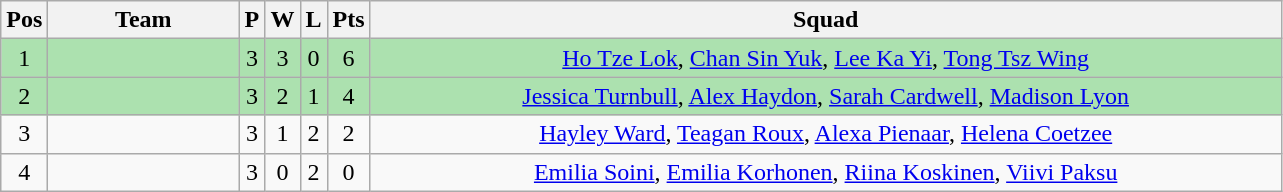<table class="wikitable" style="font-size: 100%">
<tr>
<th width=20>Pos</th>
<th width=120>Team</th>
<th width=10>P</th>
<th width=10>W</th>
<th width=10>L</th>
<th width=20>Pts</th>
<th width=600>Squad</th>
</tr>
<tr align=center style="background:#ACE1AF;">
<td>1</td>
<td align="left"></td>
<td>3</td>
<td>3</td>
<td>0</td>
<td>6</td>
<td><a href='#'>Ho Tze Lok</a>, <a href='#'>Chan Sin Yuk</a>, <a href='#'>Lee Ka Yi</a>, <a href='#'>Tong Tsz Wing</a></td>
</tr>
<tr align=center style="background:#ACE1AF;">
<td>2</td>
<td align="left"></td>
<td>3</td>
<td>2</td>
<td>1</td>
<td>4</td>
<td><a href='#'>Jessica Turnbull</a>, <a href='#'>Alex Haydon</a>, <a href='#'>Sarah Cardwell</a>, <a href='#'>Madison Lyon</a></td>
</tr>
<tr align=center>
<td>3</td>
<td align="left"></td>
<td>3</td>
<td>1</td>
<td>2</td>
<td>2</td>
<td><a href='#'>Hayley Ward</a>, <a href='#'>Teagan Roux</a>, <a href='#'>Alexa Pienaar</a>, <a href='#'>Helena Coetzee</a></td>
</tr>
<tr align=center>
<td>4</td>
<td align="left"></td>
<td>3</td>
<td>0</td>
<td>2</td>
<td>0</td>
<td><a href='#'>Emilia Soini</a>, <a href='#'>Emilia Korhonen</a>, <a href='#'>Riina Koskinen</a>, <a href='#'>Viivi Paksu</a></td>
</tr>
</table>
